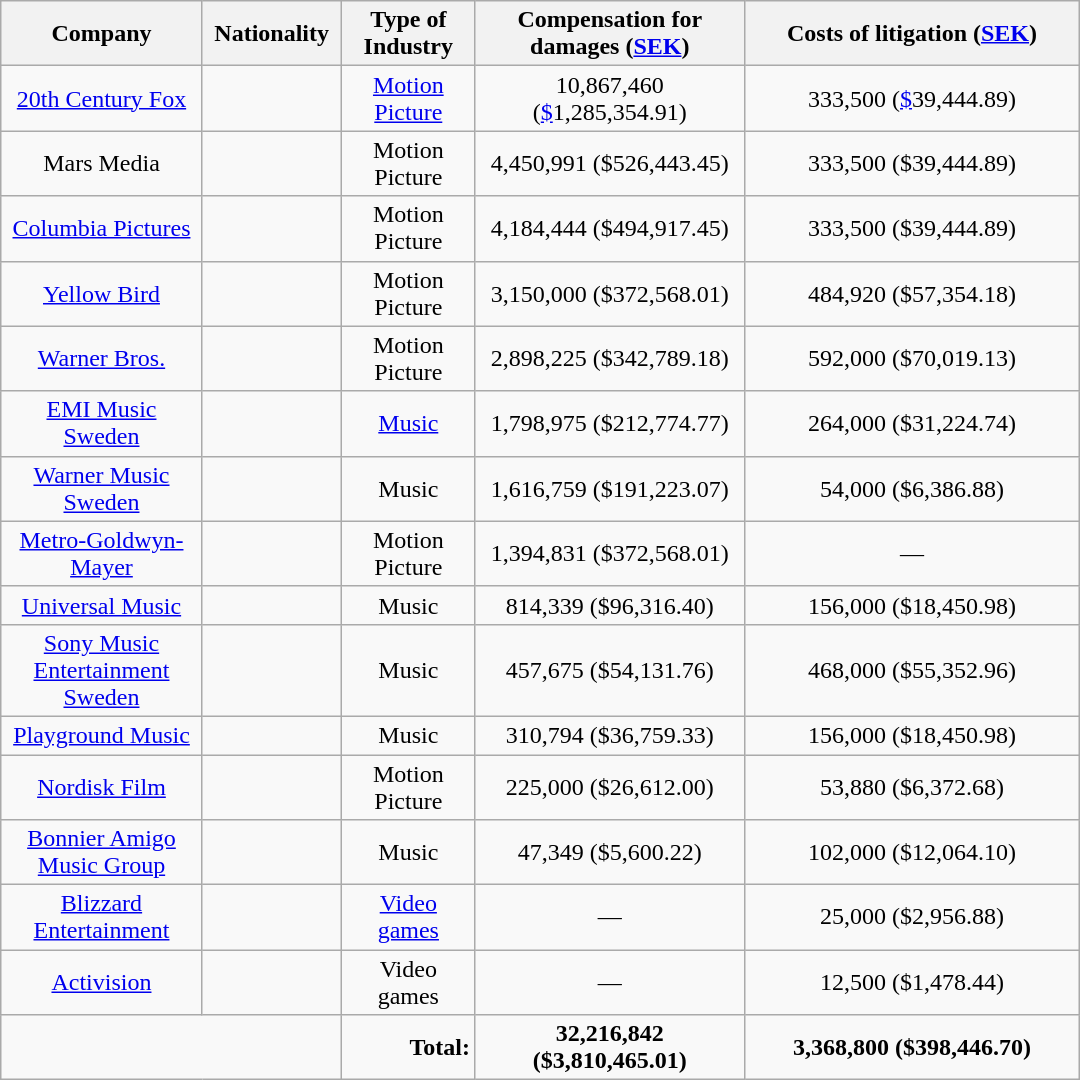<table width=57% class="wikitable sortable">
<tr>
<th width=15%>Company</th>
<th width=5%>Nationality</th>
<th width=10%>Type of Industry</th>
<th width=20%>Compensation for damages (<a href='#'>SEK</a>)</th>
<th width=25%>Costs of litigation (<a href='#'>SEK</a>)</th>
</tr>
<tr>
<td align=center><a href='#'>20th Century Fox</a></td>
<td align=center></td>
<td align=center><a href='#'>Motion Picture</a></td>
<td align=center>10,867,460 (<a href='#'>$</a>1,285,354.91)</td>
<td align=center>333,500 (<a href='#'>$</a>39,444.89)</td>
</tr>
<tr>
<td align=center>Mars Media</td>
<td align=center></td>
<td align=center>Motion Picture</td>
<td align=center>4,450,991 ($526,443.45)</td>
<td align=center>333,500 ($39,444.89)</td>
</tr>
<tr>
<td align=center><a href='#'>Columbia Pictures</a></td>
<td align=center></td>
<td align=center>Motion Picture</td>
<td align=center>4,184,444 ($494,917.45)</td>
<td align=center>333,500 ($39,444.89)</td>
</tr>
<tr>
<td align=center><a href='#'>Yellow Bird</a></td>
<td align=center></td>
<td align=center>Motion Picture</td>
<td align=center>3,150,000 ($372,568.01)</td>
<td align=center>484,920 ($57,354.18)</td>
</tr>
<tr>
<td align=center><a href='#'>Warner Bros.</a></td>
<td align=center></td>
<td align=center>Motion Picture</td>
<td align=center>2,898,225 ($342,789.18)</td>
<td align=center>592,000 ($70,019.13)</td>
</tr>
<tr>
<td align=center><a href='#'>EMI Music Sweden</a></td>
<td align=center></td>
<td align=center><a href='#'>Music</a></td>
<td align=center>1,798,975 ($212,774.77)</td>
<td align=center>264,000 ($31,224.74)</td>
</tr>
<tr>
<td align=center><a href='#'>Warner Music Sweden</a></td>
<td align=center></td>
<td align=center>Music</td>
<td align=center>1,616,759 ($191,223.07)</td>
<td align=center>54,000 ($6,386.88)</td>
</tr>
<tr>
<td align=center><a href='#'>Metro-Goldwyn-Mayer</a></td>
<td align=center></td>
<td align=center>Motion Picture</td>
<td align=center>1,394,831 ($372,568.01)</td>
<td align=center>—</td>
</tr>
<tr>
<td align=center><a href='#'>Universal Music</a></td>
<td align=center></td>
<td align=center>Music</td>
<td align=center>814,339 ($96,316.40)</td>
<td align=center>156,000 ($18,450.98)</td>
</tr>
<tr>
<td align=center><a href='#'>Sony Music Entertainment Sweden</a></td>
<td align=center></td>
<td align=center>Music</td>
<td align=center>457,675 ($54,131.76)</td>
<td align=center>468,000 ($55,352.96)</td>
</tr>
<tr>
<td align=center><a href='#'>Playground Music</a></td>
<td align=center></td>
<td align=center>Music</td>
<td align=center>310,794 ($36,759.33)</td>
<td align=center>156,000 ($18,450.98)</td>
</tr>
<tr>
<td align=center><a href='#'>Nordisk Film</a></td>
<td align=center></td>
<td align=center>Motion Picture</td>
<td align=center>225,000 ($26,612.00)</td>
<td align=center>53,880 ($6,372.68)</td>
</tr>
<tr>
<td align=center><a href='#'>Bonnier Amigo Music Group</a></td>
<td align=center></td>
<td align=center>Music</td>
<td align=center>47,349 ($5,600.22)</td>
<td align=center>102,000 ($12,064.10)</td>
</tr>
<tr>
<td align=center><a href='#'>Blizzard Entertainment</a></td>
<td align=center></td>
<td align=center><a href='#'>Video games</a></td>
<td align=center>—</td>
<td align=center>25,000 ($2,956.88)</td>
</tr>
<tr>
<td align=center><a href='#'>Activision</a></td>
<td align=center></td>
<td align=center>Video games</td>
<td align=center>—</td>
<td align=center>12,500 ($1,478.44)</td>
</tr>
<tr>
<td colspan="2"></td>
<td align=right><strong>Total:</strong></td>
<td align=center><strong>32,216,842 ($3,810,465.01)</strong></td>
<td align=center><strong>3,368,800 ($398,446.70)</strong></td>
</tr>
</table>
